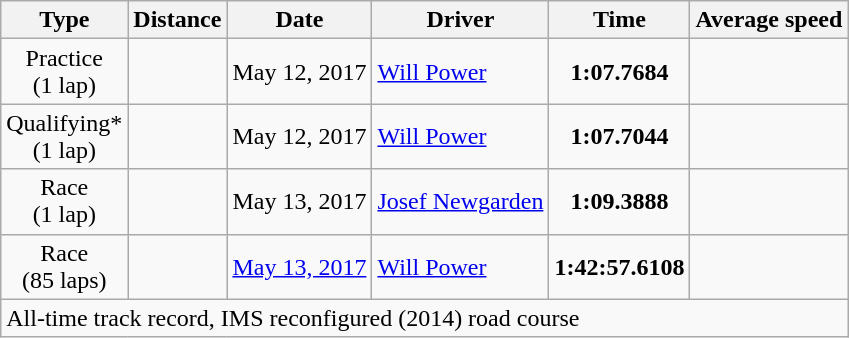<table class="wikitable">
<tr>
<th>Type</th>
<th>Distance</th>
<th>Date</th>
<th>Driver</th>
<th>Time</th>
<th>Average speed</th>
</tr>
<tr>
<td style="text-align:center;">Practice<br>(1 lap)</td>
<td style="text-align:center;"></td>
<td style="text-align:center;">May 12, 2017</td>
<td> <a href='#'>Will Power</a></td>
<td style="text-align:center;"><strong>1:07.7684</strong></td>
<td style="text-align:center;"></td>
</tr>
<tr>
<td style="text-align:center;">Qualifying*<br>(1 lap)</td>
<td style="text-align:center;"></td>
<td style="text-align:center;">May 12, 2017</td>
<td> <a href='#'>Will Power</a></td>
<td style="text-align:center;"><strong>1:07.7044</strong></td>
<td style="text-align:center;"></td>
</tr>
<tr>
<td style="text-align:center;">Race<br>(1 lap)</td>
<td style="text-align:center;"></td>
<td style="text-align:center;">May 13, 2017</td>
<td> <a href='#'>Josef Newgarden</a></td>
<td style="text-align:center;"><strong>1:09.3888</strong></td>
<td style="text-align:center;"></td>
</tr>
<tr>
<td style="text-align:center;">Race<br>(85 laps)</td>
<td style="text-align:center;"></td>
<td style="text-align:center;"><a href='#'>May 13, 2017</a></td>
<td> <a href='#'>Will Power</a></td>
<td style="text-align:center;"><strong>1:42:57.6108</strong></td>
<td style="text-align:center;"></td>
</tr>
<tr>
<td colspan="6"> All-time track record, IMS reconfigured (2014) road course</td>
</tr>
</table>
